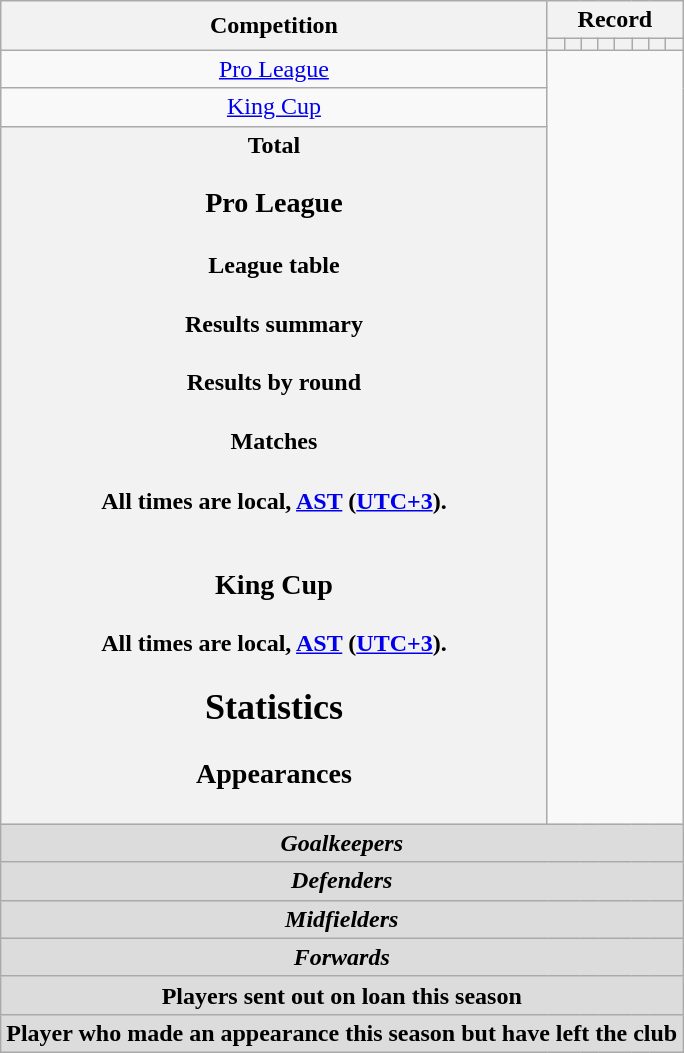<table class="wikitable" style="text-align: center">
<tr>
<th rowspan=2>Competition</th>
<th colspan=8>Record</th>
</tr>
<tr>
<th></th>
<th></th>
<th></th>
<th></th>
<th></th>
<th></th>
<th></th>
<th></th>
</tr>
<tr>
<td><a href='#'>Pro League</a><br></td>
</tr>
<tr>
<td><a href='#'>King Cup</a><br></td>
</tr>
<tr>
<th>Total<br>
<h3>Pro League</h3><h4>League table</h4><h4>Results summary</h4>
<h4>Results by round</h4><h4>Matches</h4>All times are local, <a href='#'>AST</a> (<a href='#'>UTC+3</a>).<br>


<br>
































<h3>King Cup</h3>
All times are local, <a href='#'>AST</a> (<a href='#'>UTC+3</a>).<br>
<h2>Statistics</h2><h3>Appearances</h3></th>
</tr>
<tr>
<th colspan=10 style=background:#dcdcdc; text-align:center><em>Goalkeepers</em><br>

</th>
</tr>
<tr>
<th colspan=10 style=background:#dcdcdc; text-align:center><em>Defenders</em><br>








</th>
</tr>
<tr>
<th colspan=10 style=background:#dcdcdc; text-align:center><em>Midfielders</em><br>










</th>
</tr>
<tr>
<th colspan=10 style=background:#dcdcdc; text-align:center><em>Forwards</em><br>



</th>
</tr>
<tr>
<th colspan=16 style=background:#dcdcdc; text-align:center>Players sent out on loan this season<br>

</th>
</tr>
<tr>
<th colspan=18 style=background:#dcdcdc; text-align:center>Player who made an appearance this season but have left the club<br>


</th>
</tr>
</table>
